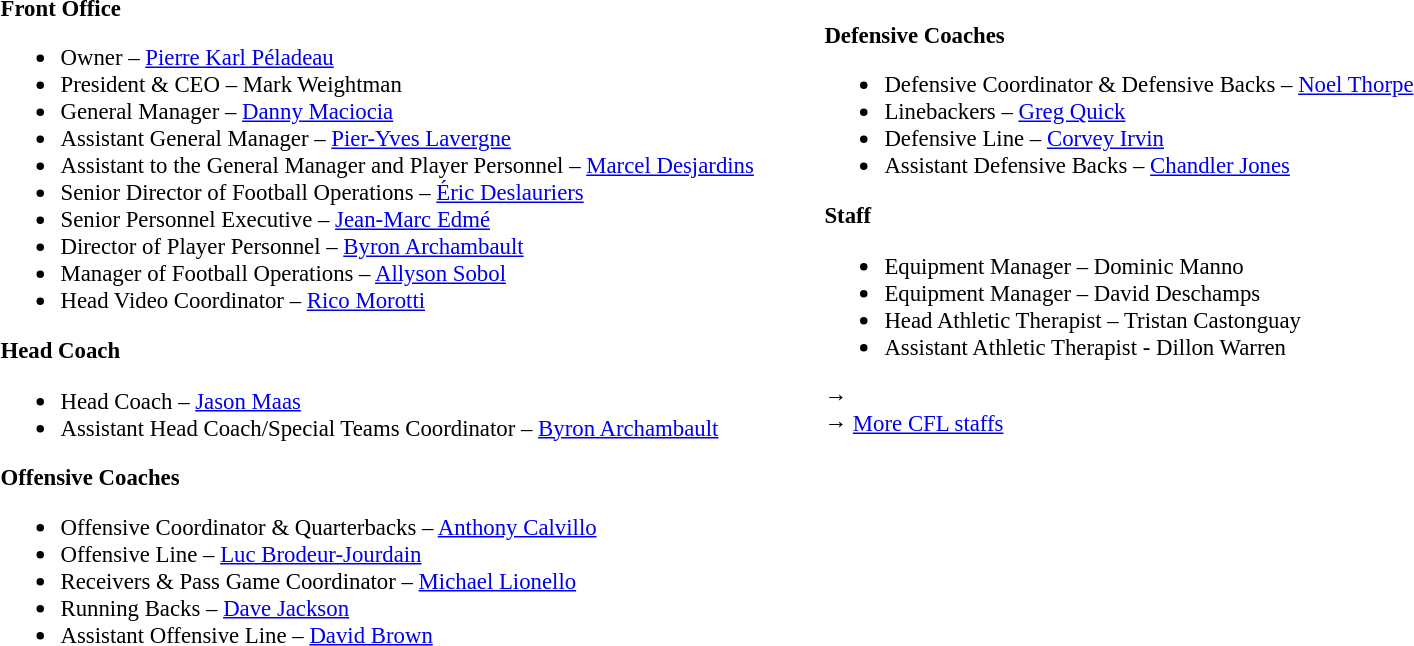<table class="toccolours" style="text-align: left;">
<tr>
<td colspan="7" style="text-align:right;"></td>
</tr>
<tr>
<td style="vertical-align:top;"></td>
<td style="font-size:95%; vertical-align:top;"><strong>Front Office</strong><br><ul><li>Owner – <a href='#'>Pierre Karl Péladeau</a></li><li>President & CEO – Mark Weightman</li><li>General Manager – <a href='#'>Danny Maciocia</a></li><li>Assistant General Manager – <a href='#'>Pier-Yves Lavergne</a></li><li>Assistant to the General Manager and Player Personnel – <a href='#'>Marcel Desjardins</a></li><li>Senior Director of Football Operations – <a href='#'>Éric Deslauriers</a></li><li>Senior Personnel Executive – <a href='#'>Jean-Marc Edmé</a></li><li>Director of Player Personnel – <a href='#'>Byron Archambault</a></li><li>Manager of Football Operations – <a href='#'>Allyson Sobol</a></li><li>Head Video Coordinator – <a href='#'>Rico Morotti</a></li></ul><strong>Head Coach</strong><ul><li>Head Coach – <a href='#'>Jason Maas</a></li><li>Assistant Head Coach/Special Teams Coordinator – <a href='#'>Byron Archambault</a></li></ul><strong>Offensive Coaches</strong><ul><li>Offensive Coordinator & Quarterbacks – <a href='#'>Anthony Calvillo</a></li><li>Offensive Line – <a href='#'>Luc Brodeur-Jourdain</a></li><li>Receivers & Pass Game Coordinator – <a href='#'>Michael Lionello</a></li><li>Running Backs – <a href='#'>Dave Jackson</a></li><li>Assistant Offensive Line – <a href='#'>David Brown</a></li></ul></td>
<td width="35"> </td>
<td style="vertical-align:top;"></td>
<td style="font-size:95%; vertical-align:top;"><br><strong>Defensive Coaches</strong><ul><li>Defensive Coordinator & Defensive Backs – <a href='#'>Noel Thorpe</a></li><li>Linebackers – <a href='#'>Greg Quick</a></li><li>Defensive Line – <a href='#'>Corvey Irvin</a></li><li>Assistant Defensive Backs – <a href='#'>Chandler Jones</a></li></ul><strong>Staff</strong><ul><li>Equipment Manager – Dominic Manno</li><li>Equipment Manager – David Deschamps</li><li>Head Athletic Therapist – Tristan Castonguay</li><li>Assistant Athletic Therapist - Dillon Warren</li></ul>→ <span></span><br>
→ <a href='#'>More CFL staffs</a></td>
</tr>
</table>
